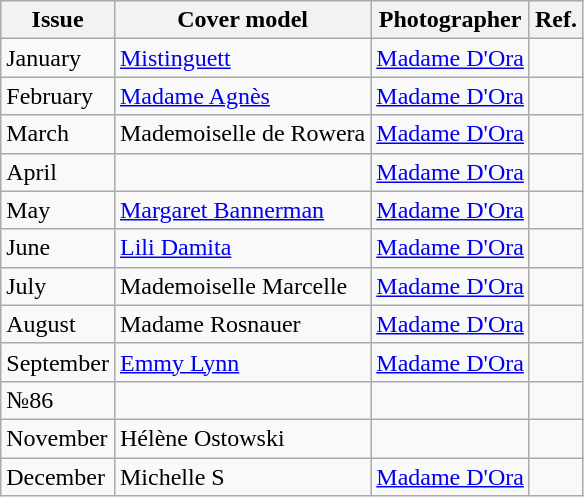<table class="wikitable">
<tr>
<th>Issue</th>
<th>Cover model</th>
<th>Photographer</th>
<th>Ref.</th>
</tr>
<tr>
<td>January</td>
<td><a href='#'>Mistinguett</a></td>
<td><a href='#'>Madame D'Ora</a></td>
<td></td>
</tr>
<tr>
<td>February</td>
<td><a href='#'>Madame Agnès</a></td>
<td><a href='#'>Madame D'Ora</a></td>
<td></td>
</tr>
<tr>
<td>March</td>
<td>Mademoiselle de Rowera</td>
<td><a href='#'>Madame D'Ora</a></td>
<td></td>
</tr>
<tr>
<td>April</td>
<td></td>
<td><a href='#'>Madame D'Ora</a></td>
<td></td>
</tr>
<tr>
<td>May</td>
<td><a href='#'>Margaret Bannerman</a></td>
<td><a href='#'>Madame D'Ora</a></td>
<td></td>
</tr>
<tr>
<td>June</td>
<td><a href='#'>Lili Damita</a></td>
<td><a href='#'>Madame D'Ora</a></td>
<td></td>
</tr>
<tr>
<td>July</td>
<td>Mademoiselle Marcelle</td>
<td><a href='#'>Madame D'Ora</a></td>
<td></td>
</tr>
<tr>
<td>August</td>
<td>Madame Rosnauer</td>
<td><a href='#'>Madame D'Ora</a></td>
<td></td>
</tr>
<tr>
<td>September</td>
<td><a href='#'>Emmy Lynn</a></td>
<td><a href='#'>Madame D'Ora</a></td>
<td></td>
</tr>
<tr>
<td>№86</td>
<td></td>
<td></td>
<td></td>
</tr>
<tr>
<td>November</td>
<td>Hélène Ostowski</td>
<td></td>
<td></td>
</tr>
<tr>
<td>December</td>
<td>Michelle S</td>
<td><a href='#'>Madame D'Ora</a></td>
<td></td>
</tr>
</table>
